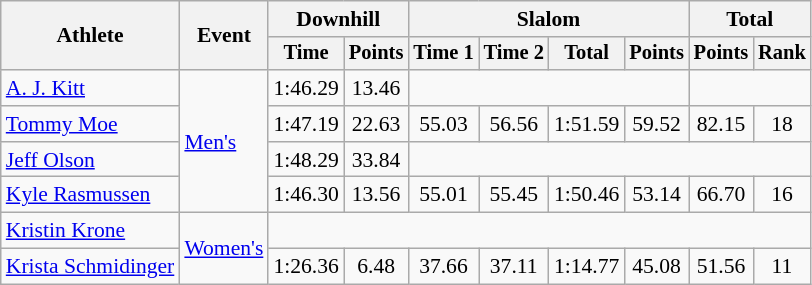<table class=wikitable style=font-size:90%;text-align:center>
<tr>
<th rowspan=2>Athlete</th>
<th rowspan=2>Event</th>
<th colspan=2>Downhill</th>
<th colspan=4>Slalom</th>
<th colspan=2>Total</th>
</tr>
<tr style=font-size:95%>
<th>Time</th>
<th>Points</th>
<th>Time 1</th>
<th>Time 2</th>
<th>Total</th>
<th>Points</th>
<th>Points</th>
<th>Rank</th>
</tr>
<tr>
<td align=left><a href='#'>A. J. Kitt</a></td>
<td align=left rowspan=4><a href='#'>Men's</a></td>
<td>1:46.29</td>
<td>13.46</td>
<td colspan=4></td>
<td colspan=2></td>
</tr>
<tr>
<td align=left><a href='#'>Tommy Moe</a></td>
<td>1:47.19</td>
<td>22.63</td>
<td>55.03</td>
<td>56.56</td>
<td>1:51.59</td>
<td>59.52</td>
<td>82.15</td>
<td>18</td>
</tr>
<tr>
<td align=left><a href='#'>Jeff Olson</a></td>
<td>1:48.29</td>
<td>33.84</td>
<td colspan=6></td>
</tr>
<tr>
<td align=left><a href='#'>Kyle Rasmussen</a></td>
<td>1:46.30</td>
<td>13.56</td>
<td>55.01</td>
<td>55.45</td>
<td>1:50.46</td>
<td>53.14</td>
<td>66.70</td>
<td>16</td>
</tr>
<tr>
<td align=left><a href='#'>Kristin Krone</a></td>
<td align=left rowspan=2><a href='#'>Women's</a></td>
<td colspan=8></td>
</tr>
<tr>
<td align=left><a href='#'>Krista Schmidinger</a></td>
<td>1:26.36</td>
<td>6.48</td>
<td>37.66</td>
<td>37.11</td>
<td>1:14.77</td>
<td>45.08</td>
<td>51.56</td>
<td>11</td>
</tr>
</table>
